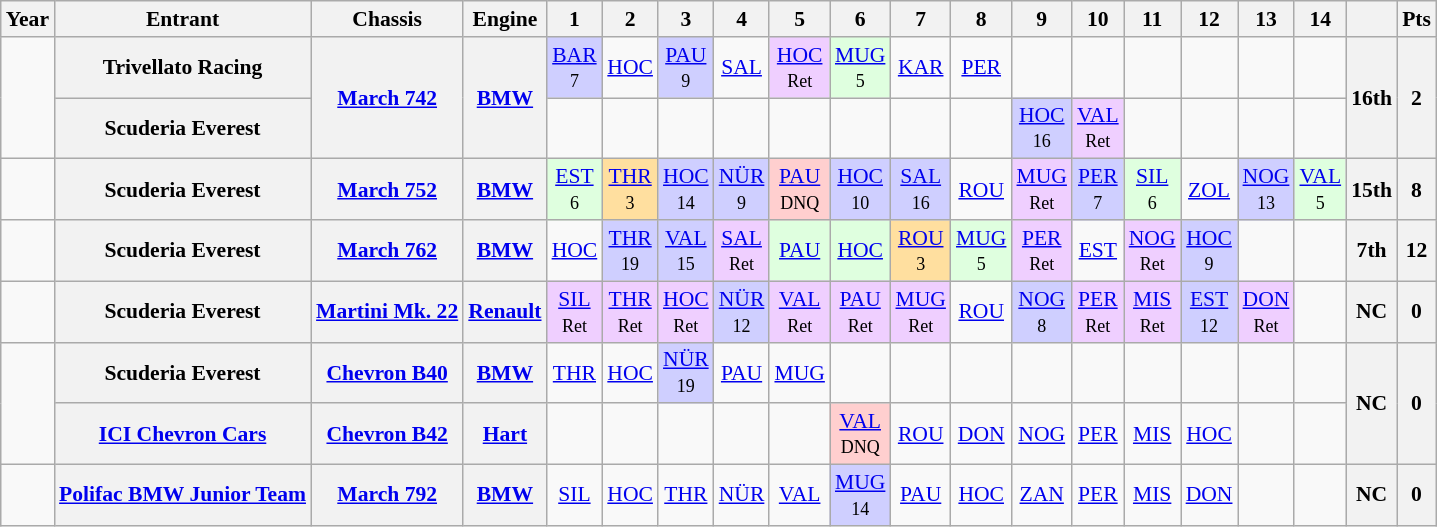<table class="wikitable" style="text-align:center; font-size:90%">
<tr>
<th>Year</th>
<th>Entrant</th>
<th>Chassis</th>
<th>Engine</th>
<th>1</th>
<th>2</th>
<th>3</th>
<th>4</th>
<th>5</th>
<th>6</th>
<th>7</th>
<th>8</th>
<th>9</th>
<th>10</th>
<th>11</th>
<th>12</th>
<th>13</th>
<th>14</th>
<th></th>
<th>Pts</th>
</tr>
<tr>
<td rowspan=2></td>
<th>Trivellato Racing</th>
<th rowspan=2><a href='#'>March 742</a></th>
<th rowspan=2><a href='#'>BMW</a></th>
<td style="background:#CFCFFF;"><a href='#'>BAR</a><br><small>7</small></td>
<td><a href='#'>HOC</a></td>
<td style="background:#CFCFFF;"><a href='#'>PAU</a><br><small>9</small></td>
<td><a href='#'>SAL</a></td>
<td style="background:#EFCFFF;"><a href='#'>HOC</a><br><small>Ret</small></td>
<td style="background:#DFFFDF;"><a href='#'>MUG</a><br><small>5</small></td>
<td><a href='#'>KAR</a></td>
<td><a href='#'>PER</a></td>
<td></td>
<td></td>
<td></td>
<td></td>
<td></td>
<td></td>
<th rowspan=2>16th</th>
<th rowspan=2>2</th>
</tr>
<tr>
<th>Scuderia Everest</th>
<td></td>
<td></td>
<td></td>
<td></td>
<td></td>
<td></td>
<td></td>
<td></td>
<td style="background:#CFCFFF;"><a href='#'>HOC</a><br><small>16</small></td>
<td style="background:#EFCFFF;"><a href='#'>VAL</a><br><small>Ret</small></td>
<td></td>
<td></td>
<td></td>
<td></td>
</tr>
<tr>
<td></td>
<th>Scuderia Everest</th>
<th><a href='#'>March 752</a></th>
<th><a href='#'>BMW</a></th>
<td style="background:#DFFFDF;"><a href='#'>EST</a><br><small>6</small></td>
<td style="background:#ffdf9f;"><a href='#'>THR</a><br><small>3</small></td>
<td style="background:#CFCFFF;"><a href='#'>HOC</a><br><small>14</small></td>
<td style="background:#CFCFFF;"><a href='#'>NÜR</a><br><small>9</small></td>
<td style="background:#ffcfcf;"><a href='#'>PAU</a><br><small>DNQ</small></td>
<td style="background:#CFCFFF;"><a href='#'>HOC</a><br><small>10</small></td>
<td style="background:#CFCFFF;"><a href='#'>SAL</a><br><small>16</small></td>
<td><a href='#'>ROU</a></td>
<td style="background:#EFCFFF;"><a href='#'>MUG</a><br><small>Ret</small></td>
<td style="background:#CFCFFF;"><a href='#'>PER</a><br><small>7</small></td>
<td style="background:#DFFFDF;"><a href='#'>SIL</a><br><small>6</small></td>
<td><a href='#'>ZOL</a></td>
<td style="background:#CFCFFF;"><a href='#'>NOG</a><br><small>13</small></td>
<td style="background:#DFFFDF;"><a href='#'>VAL</a><br><small>5</small></td>
<th>15th</th>
<th>8</th>
</tr>
<tr>
<td></td>
<th>Scuderia Everest</th>
<th><a href='#'>March 762</a></th>
<th><a href='#'>BMW</a></th>
<td><a href='#'>HOC</a></td>
<td style="background:#CFCFFF;"><a href='#'>THR</a><br><small>19</small></td>
<td style="background:#CFCFFF;"><a href='#'>VAL</a><br><small>15</small></td>
<td style="background:#EFCFFF;"><a href='#'>SAL</a><br><small>Ret</small></td>
<td style="background:#DFFFDF;"><a href='#'>PAU</a><br><small></small></td>
<td style="background:#DFFFDF;"><a href='#'>HOC</a><br><small></small></td>
<td style="background:#ffdf9f;"><a href='#'>ROU</a><br><small>3</small></td>
<td style="background:#DFFFDF;"><a href='#'>MUG</a><br><small>5</small></td>
<td style="background:#EFCFFF;"><a href='#'>PER</a><br><small>Ret</small></td>
<td><a href='#'>EST</a></td>
<td style="background:#EFCFFF;"><a href='#'>NOG</a><br><small>Ret</small></td>
<td style="background:#CFCFFF;"><a href='#'>HOC</a><br><small>9</small></td>
<td></td>
<td></td>
<th>7th</th>
<th>12</th>
</tr>
<tr>
<td></td>
<th>Scuderia Everest</th>
<th><a href='#'>Martini Mk. 22</a></th>
<th><a href='#'>Renault</a></th>
<td style="background:#EFCFFF;"><a href='#'>SIL</a><br><small>Ret</small></td>
<td style="background:#EFCFFF;"><a href='#'>THR</a><br><small>Ret</small></td>
<td style="background:#EFCFFF;"><a href='#'>HOC</a><br><small>Ret</small></td>
<td style="background:#CFCFFF;"><a href='#'>NÜR</a><br><small>12</small></td>
<td style="background:#EFCFFF;"><a href='#'>VAL</a><br><small>Ret</small></td>
<td style="background:#EFCFFF;"><a href='#'>PAU</a><br><small>Ret</small></td>
<td style="background:#EFCFFF;"><a href='#'>MUG</a><br><small>Ret</small></td>
<td><a href='#'>ROU</a></td>
<td style="background:#CFCFFF;"><a href='#'>NOG</a><br><small>8</small></td>
<td style="background:#EFCFFF;"><a href='#'>PER</a><br><small>Ret</small></td>
<td style="background:#EFCFFF;"><a href='#'>MIS</a><br><small>Ret</small></td>
<td style="background:#CFCFFF;"><a href='#'>EST</a><br><small>12</small></td>
<td style="background:#EFCFFF;"><a href='#'>DON</a><br><small>Ret</small></td>
<td></td>
<th>NC</th>
<th>0</th>
</tr>
<tr>
<td rowspan=2></td>
<th>Scuderia Everest</th>
<th><a href='#'>Chevron B40</a></th>
<th><a href='#'>BMW</a></th>
<td><a href='#'>THR</a></td>
<td><a href='#'>HOC</a></td>
<td style="background:#CFCFFF;"><a href='#'>NÜR</a><br><small>19</small></td>
<td><a href='#'>PAU</a></td>
<td><a href='#'>MUG</a></td>
<td></td>
<td></td>
<td></td>
<td></td>
<td></td>
<td></td>
<td></td>
<td></td>
<td></td>
<th rowspan=2>NC</th>
<th rowspan=2>0</th>
</tr>
<tr>
<th><a href='#'>ICI Chevron Cars</a></th>
<th><a href='#'>Chevron B42</a></th>
<th><a href='#'>Hart</a></th>
<td></td>
<td></td>
<td></td>
<td></td>
<td></td>
<td style="background:#FFCFCF;"><a href='#'>VAL</a><br><small>DNQ</small></td>
<td><a href='#'>ROU</a></td>
<td><a href='#'>DON</a></td>
<td><a href='#'>NOG</a></td>
<td><a href='#'>PER</a></td>
<td><a href='#'>MIS</a></td>
<td><a href='#'>HOC</a></td>
<td></td>
<td></td>
</tr>
<tr>
<td></td>
<th><a href='#'>Polifac BMW Junior Team</a></th>
<th><a href='#'>March 792</a></th>
<th><a href='#'>BMW</a></th>
<td><a href='#'>SIL</a></td>
<td><a href='#'>HOC</a></td>
<td><a href='#'>THR</a></td>
<td><a href='#'>NÜR</a></td>
<td><a href='#'>VAL</a></td>
<td style="background:#CFCFFF;"><a href='#'>MUG</a><br><small>14</small></td>
<td><a href='#'>PAU</a></td>
<td><a href='#'>HOC</a></td>
<td><a href='#'>ZAN</a></td>
<td><a href='#'>PER</a></td>
<td><a href='#'>MIS</a></td>
<td><a href='#'>DON</a></td>
<td></td>
<td></td>
<th>NC</th>
<th>0</th>
</tr>
</table>
